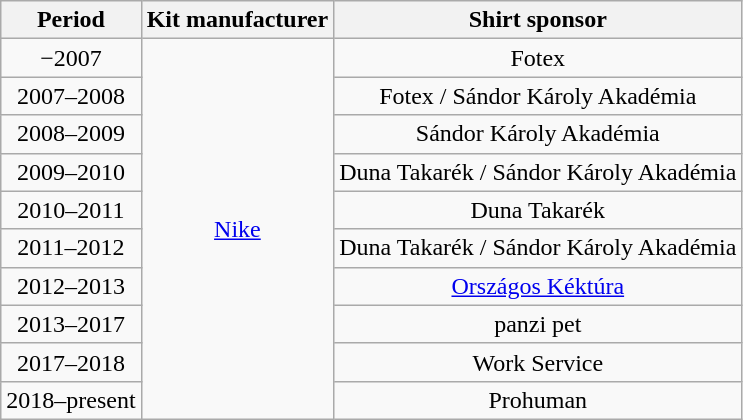<table class="wikitable" style="text-align:center;margin-left:1em">
<tr>
<th>Period</th>
<th>Kit manufacturer</th>
<th>Shirt sponsor</th>
</tr>
<tr>
<td>−2007</td>
<td rowspan=10><a href='#'>Nike</a></td>
<td>Fotex</td>
</tr>
<tr>
<td>2007–2008</td>
<td>Fotex / Sándor Károly Akadémia</td>
</tr>
<tr>
<td>2008–2009</td>
<td>Sándor Károly Akadémia</td>
</tr>
<tr>
<td>2009–2010</td>
<td>Duna Takarék / Sándor Károly Akadémia</td>
</tr>
<tr>
<td>2010–2011</td>
<td>Duna Takarék</td>
</tr>
<tr>
<td>2011–2012</td>
<td>Duna Takarék / Sándor Károly Akadémia</td>
</tr>
<tr>
<td>2012–2013</td>
<td><a href='#'>Országos Kéktúra</a></td>
</tr>
<tr>
<td>2013–2017</td>
<td>panzi pet</td>
</tr>
<tr>
<td>2017–2018</td>
<td>Work Service</td>
</tr>
<tr>
<td>2018–present</td>
<td>Prohuman</td>
</tr>
</table>
